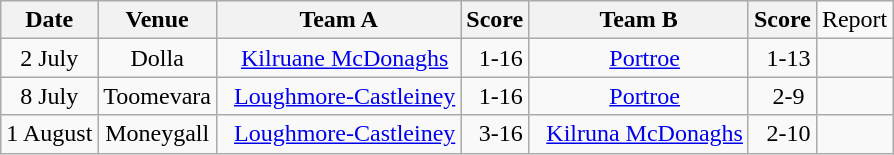<table class="wikitable">
<tr>
<th>Date</th>
<th>Venue</th>
<th>Team A</th>
<th>Score</th>
<th>Team B</th>
<th>Score</th>
<td>Report</td>
</tr>
<tr align="center">
<td>2 July</td>
<td>Dolla</td>
<td>  <a href='#'>Kilruane McDonaghs</a></td>
<td>  1-16</td>
<td>  <a href='#'>Portroe</a></td>
<td>  1-13</td>
<td> </td>
</tr>
<tr align="center">
<td>8 July</td>
<td>Toomevara</td>
<td>  <a href='#'>Loughmore-Castleiney</a></td>
<td>  1-16</td>
<td>  <a href='#'>Portroe</a></td>
<td>  2-9</td>
<td></td>
</tr>
<tr align="center">
<td>1 August</td>
<td>Moneygall</td>
<td>  <a href='#'>Loughmore-Castleiney</a></td>
<td>  3-16</td>
<td>  <a href='#'>Kilruna McDonaghs</a></td>
<td>  2-10</td>
<td> </td>
</tr>
</table>
